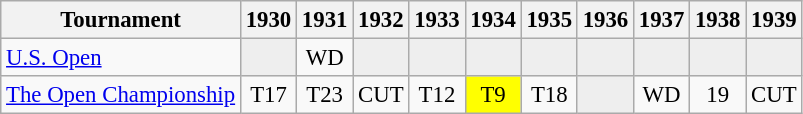<table class="wikitable" style="font-size:95%;text-align:center;">
<tr>
<th>Tournament</th>
<th>1930</th>
<th>1931</th>
<th>1932</th>
<th>1933</th>
<th>1934</th>
<th>1935</th>
<th>1936</th>
<th>1937</th>
<th>1938</th>
<th>1939</th>
</tr>
<tr>
<td align=left><a href='#'>U.S. Open</a></td>
<td style="background:#eeeeee;"></td>
<td>WD</td>
<td style="background:#eeeeee;"></td>
<td style="background:#eeeeee;"></td>
<td style="background:#eeeeee;"></td>
<td style="background:#eeeeee;"></td>
<td style="background:#eeeeee;"></td>
<td style="background:#eeeeee;"></td>
<td style="background:#eeeeee;"></td>
<td style="background:#eeeeee;"></td>
</tr>
<tr>
<td align=left><a href='#'>The Open Championship</a></td>
<td>T17</td>
<td>T23</td>
<td>CUT</td>
<td>T12</td>
<td style="background:yellow;">T9</td>
<td>T18</td>
<td style="background:#eeeeee;"></td>
<td>WD</td>
<td>19</td>
<td>CUT</td>
</tr>
</table>
